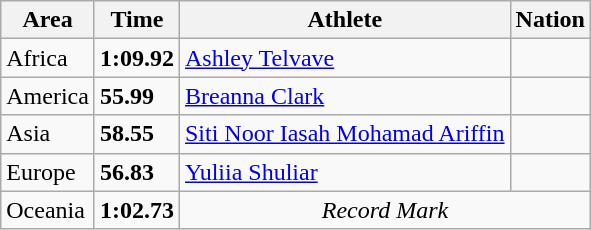<table class="wikitable">
<tr>
<th>Area</th>
<th>Time</th>
<th>Athlete</th>
<th>Nation</th>
</tr>
<tr>
<td>Africa</td>
<td><strong>1:09.92</strong></td>
<td><a href='#'>Ashley Telvave</a></td>
<td></td>
</tr>
<tr>
<td>America</td>
<td><strong>55.99</strong> </td>
<td><a href='#'>Breanna Clark</a></td>
<td></td>
</tr>
<tr>
<td>Asia</td>
<td><strong>58.55</strong></td>
<td><a href='#'>Siti Noor Iasah Mohamad Ariffin</a></td>
<td></td>
</tr>
<tr>
<td>Europe</td>
<td><strong>56.83</strong></td>
<td><a href='#'>Yuliia Shuliar</a></td>
<td></td>
</tr>
<tr>
<td>Oceania</td>
<td><strong>1:02.73</strong></td>
<td colspan="2" align="center"><em>Record Mark</em></td>
</tr>
</table>
